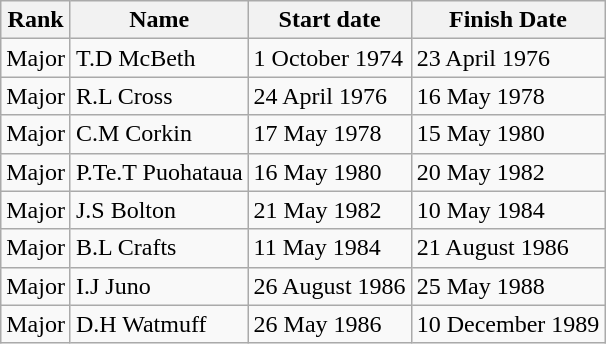<table class="wikitable">
<tr>
<th>Rank</th>
<th>Name</th>
<th>Start date</th>
<th>Finish Date</th>
</tr>
<tr>
<td>Major</td>
<td>T.D McBeth</td>
<td>1 October 1974</td>
<td>23 April 1976</td>
</tr>
<tr>
<td>Major</td>
<td>R.L Cross</td>
<td>24 April 1976</td>
<td>16 May 1978</td>
</tr>
<tr>
<td>Major</td>
<td>C.M Corkin</td>
<td>17 May 1978</td>
<td>15 May 1980</td>
</tr>
<tr>
<td>Major</td>
<td>P.Te.T Puohataua</td>
<td>16 May 1980</td>
<td>20 May 1982</td>
</tr>
<tr>
<td>Major</td>
<td>J.S Bolton</td>
<td>21 May 1982</td>
<td>10 May 1984</td>
</tr>
<tr>
<td>Major</td>
<td>B.L Crafts</td>
<td>11 May 1984</td>
<td>21 August 1986</td>
</tr>
<tr>
<td>Major</td>
<td>I.J Juno</td>
<td>26 August 1986</td>
<td>25 May 1988</td>
</tr>
<tr>
<td>Major</td>
<td>D.H Watmuff</td>
<td>26 May 1986</td>
<td>10 December 1989</td>
</tr>
</table>
